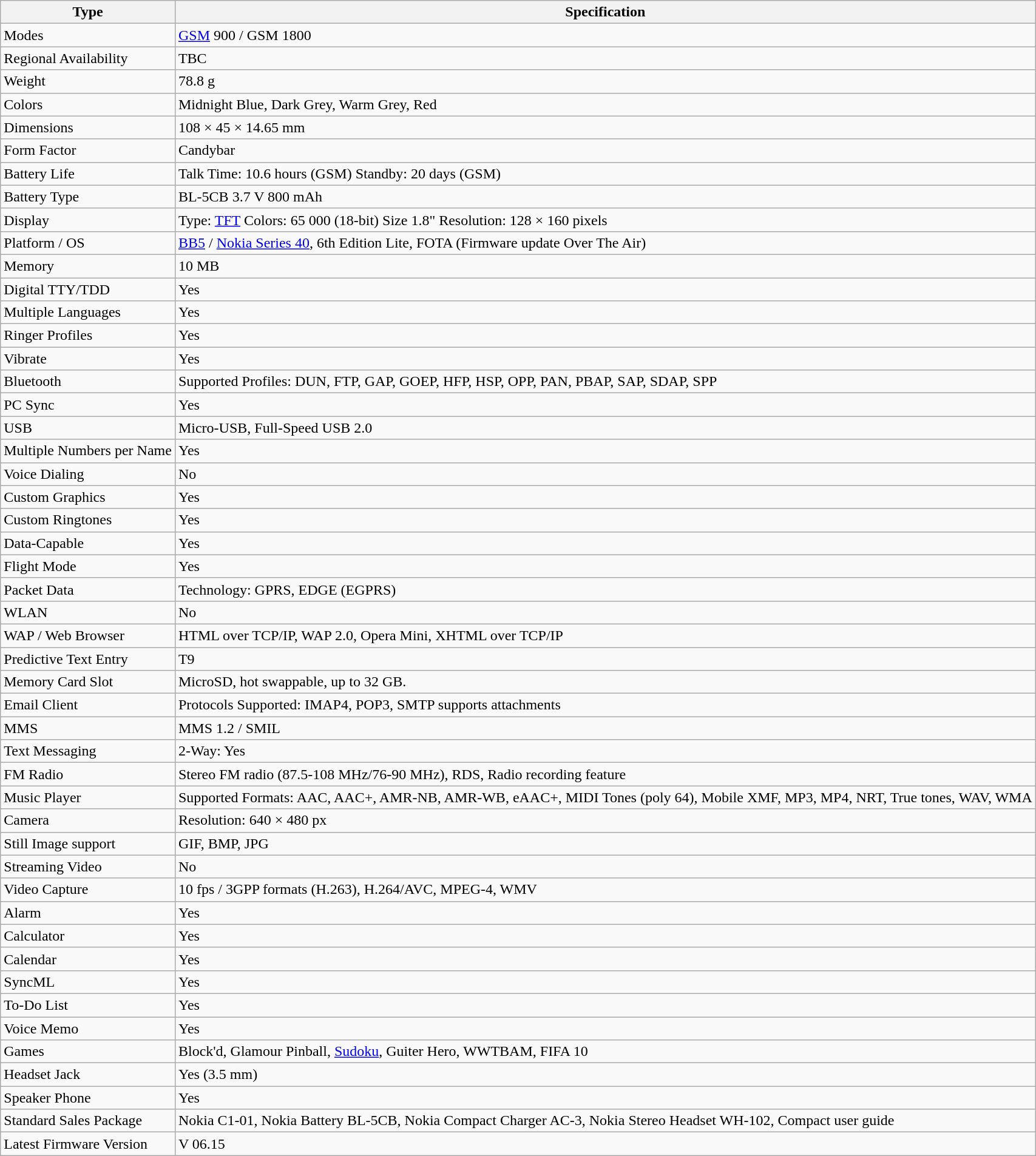<table class="wikitable">
<tr>
<th>Type</th>
<th>Specification</th>
</tr>
<tr>
<td>Modes</td>
<td><a href='#'>GSM</a> 900 / GSM 1800</td>
</tr>
<tr>
<td>Regional Availability</td>
<td>TBC</td>
</tr>
<tr>
<td>Weight</td>
<td>78.8 g</td>
</tr>
<tr>
<td>Colors</td>
<td>Midnight Blue, Dark Grey, Warm Grey, Red</td>
</tr>
<tr>
<td>Dimensions</td>
<td>108 × 45 × 14.65 mm</td>
</tr>
<tr>
<td>Form Factor</td>
<td>Candybar</td>
</tr>
<tr>
<td>Battery Life</td>
<td>Talk Time: 10.6 hours (GSM) Standby:  20 days (GSM)</td>
</tr>
<tr>
<td>Battery Type</td>
<td>BL-5CB 3.7 V 800 mAh</td>
</tr>
<tr>
<td>Display</td>
<td>Type: <a href='#'>TFT</a> Colors: 65 000 (18-bit) Size 1.8" Resolution: 128 × 160 pixels</td>
</tr>
<tr>
<td>Platform / OS</td>
<td><a href='#'>BB5</a> / <a href='#'>Nokia Series 40</a>, 6th Edition Lite, FOTA (Firmware update Over The Air)</td>
</tr>
<tr>
<td>Memory</td>
<td>10 MB</td>
</tr>
<tr>
<td>Digital TTY/TDD</td>
<td>Yes</td>
</tr>
<tr>
<td>Multiple Languages</td>
<td>Yes</td>
</tr>
<tr>
<td>Ringer Profiles</td>
<td>Yes</td>
</tr>
<tr>
<td>Vibrate</td>
<td>Yes</td>
</tr>
<tr>
<td>Bluetooth</td>
<td>Supported Profiles: DUN, FTP, GAP, GOEP, HFP, HSP, OPP, PAN, PBAP, SAP, SDAP, SPP</td>
</tr>
<tr>
<td>PC Sync</td>
<td>Yes</td>
</tr>
<tr>
<td>USB</td>
<td>Micro-USB, Full-Speed USB 2.0</td>
</tr>
<tr>
<td>Multiple Numbers per Name</td>
<td>Yes</td>
</tr>
<tr>
<td>Voice Dialing</td>
<td>No</td>
</tr>
<tr>
<td>Custom Graphics</td>
<td>Yes</td>
</tr>
<tr 2.5>
<td>Custom Ringtones</td>
<td>Yes</td>
</tr>
<tr>
<td>Data-Capable</td>
<td>Yes</td>
</tr>
<tr>
<td>Flight Mode</td>
<td>Yes</td>
</tr>
<tr>
<td>Packet Data</td>
<td>Technology: GPRS, EDGE (EGPRS)</td>
</tr>
<tr>
<td>WLAN</td>
<td>No</td>
</tr>
<tr>
<td>WAP / Web Browser</td>
<td>HTML over TCP/IP, WAP 2.0, Opera Mini, XHTML over TCP/IP</td>
</tr>
<tr>
<td>Predictive Text Entry</td>
<td>T9</td>
</tr>
<tr>
<td>Memory Card Slot</td>
<td>MicroSD, hot swappable,  up to 32 GB.</td>
</tr>
<tr>
<td>Email Client</td>
<td>Protocols Supported: IMAP4, POP3, SMTP supports attachments</td>
</tr>
<tr>
<td>MMS</td>
<td>MMS 1.2 / SMIL</td>
</tr>
<tr>
<td>Text Messaging</td>
<td>2-Way: Yes</td>
</tr>
<tr>
<td>FM Radio</td>
<td>Stereo FM radio (87.5-108 MHz/76-90 MHz), RDS, Radio recording feature</td>
</tr>
<tr>
<td>Music Player</td>
<td>Supported Formats: AAC, AAC+, AMR-NB, AMR-WB, eAAC+, MIDI Tones (poly 64), Mobile XMF, MP3, MP4, NRT, True tones, WAV, WMA</td>
</tr>
<tr>
<td>Camera</td>
<td>Resolution: 640 × 480 px</td>
</tr>
<tr>
<td>Still Image support</td>
<td>GIF, BMP, JPG</td>
</tr>
<tr>
<td>Streaming Video</td>
<td>No</td>
</tr>
<tr>
<td>Video Capture</td>
<td>10 fps / 3GPP formats (H.263), H.264/AVC, MPEG-4, WMV</td>
</tr>
<tr>
<td>Alarm</td>
<td>Yes</td>
</tr>
<tr>
<td>Calculator</td>
<td>Yes</td>
</tr>
<tr>
<td>Calendar</td>
<td>Yes</td>
</tr>
<tr>
<td>SyncML</td>
<td>Yes</td>
</tr>
<tr>
<td>To-Do List</td>
<td>Yes</td>
</tr>
<tr>
<td>Voice Memo</td>
<td>Yes</td>
</tr>
<tr>
<td>Games</td>
<td>Block'd, Glamour Pinball, <a href='#'>Sudoku</a>, Guiter Hero, WWTBAM, FIFA 10</td>
</tr>
<tr>
<td>Headset Jack</td>
<td>Yes (3.5 mm)</td>
</tr>
<tr>
<td>Speaker Phone</td>
<td>Yes</td>
</tr>
<tr>
<td>Standard Sales Package</td>
<td>Nokia C1-01, Nokia Battery BL-5CB, Nokia Compact Charger AC-3, Nokia Stereo Headset WH-102, Compact user guide</td>
</tr>
<tr>
<td>Latest Firmware Version</td>
<td>V 06.15</td>
</tr>
</table>
